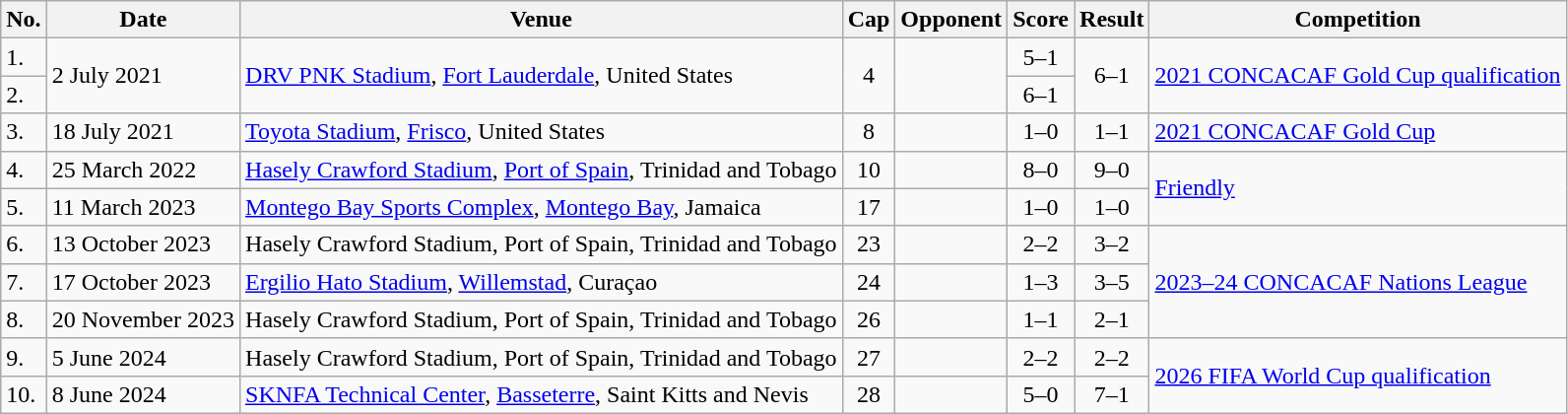<table class="wikitable sortable">
<tr>
<th>No.</th>
<th>Date</th>
<th>Venue</th>
<th>Cap</th>
<th>Opponent</th>
<th>Score</th>
<th>Result</th>
<th>Competition</th>
</tr>
<tr>
<td>1.</td>
<td rowspan="2">2 July 2021</td>
<td rowspan="2"><a href='#'>DRV PNK Stadium</a>, <a href='#'>Fort Lauderdale</a>, United States</td>
<td rowspan="2" align=center>4</td>
<td rowspan="2"></td>
<td align=center>5–1</td>
<td align=center rowspan="2">6–1</td>
<td rowspan="2"><a href='#'>2021 CONCACAF Gold Cup qualification</a></td>
</tr>
<tr>
<td>2.</td>
<td align=center>6–1</td>
</tr>
<tr>
<td>3.</td>
<td>18 July 2021</td>
<td><a href='#'>Toyota Stadium</a>, <a href='#'>Frisco</a>, United States</td>
<td align=center>8</td>
<td></td>
<td align=center>1–0</td>
<td align=center>1–1</td>
<td><a href='#'>2021 CONCACAF Gold Cup</a></td>
</tr>
<tr>
<td>4.</td>
<td>25 March 2022</td>
<td><a href='#'>Hasely Crawford Stadium</a>, <a href='#'>Port of Spain</a>, Trinidad and Tobago</td>
<td align=center>10</td>
<td></td>
<td align=center>8–0</td>
<td align=center>9–0</td>
<td rowspan=2><a href='#'>Friendly</a></td>
</tr>
<tr>
<td>5.</td>
<td>11 March 2023</td>
<td><a href='#'>Montego Bay Sports Complex</a>, <a href='#'>Montego Bay</a>, Jamaica</td>
<td align=center>17</td>
<td></td>
<td align=center>1–0</td>
<td align=center>1–0</td>
</tr>
<tr>
<td>6.</td>
<td>13 October 2023</td>
<td>Hasely Crawford Stadium, Port of Spain, Trinidad and Tobago</td>
<td align=center>23</td>
<td></td>
<td align=center>2–2</td>
<td align=center>3–2</td>
<td rowspan=3><a href='#'>2023–24 CONCACAF Nations League</a></td>
</tr>
<tr>
<td>7.</td>
<td>17 October 2023</td>
<td><a href='#'>Ergilio Hato Stadium</a>, <a href='#'>Willemstad</a>, Curaçao</td>
<td align=center>24</td>
<td></td>
<td align=center>1–3</td>
<td align=center>3–5</td>
</tr>
<tr>
<td>8.</td>
<td>20 November 2023</td>
<td>Hasely Crawford Stadium, Port of Spain, Trinidad and Tobago</td>
<td align=center>26</td>
<td></td>
<td align=center>1–1</td>
<td align=center>2–1</td>
</tr>
<tr>
<td>9.</td>
<td>5 June 2024</td>
<td>Hasely Crawford Stadium, Port of Spain, Trinidad and Tobago</td>
<td align=center>27</td>
<td></td>
<td align=center>2–2</td>
<td align=center>2–2</td>
<td rowspan=2><a href='#'>2026 FIFA World Cup qualification</a></td>
</tr>
<tr>
<td>10.</td>
<td>8 June 2024</td>
<td><a href='#'>SKNFA Technical Center</a>, <a href='#'>Basseterre</a>, Saint Kitts and Nevis</td>
<td align=center>28</td>
<td></td>
<td align=center>5–0</td>
<td align=center>7–1</td>
</tr>
</table>
